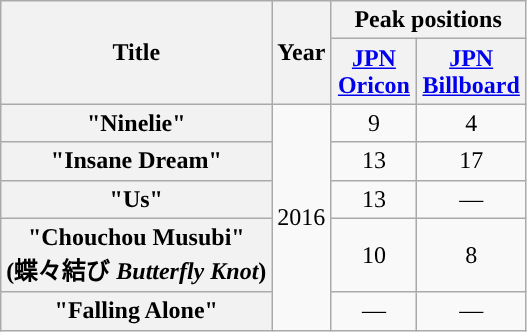<table class="wikitable plainrowheaders" style="text-align:center;">
<tr>
<th scope="col" rowspan="2">Title</th>
<th scope="col" rowspan="2">Year</th>
<th scope="col" colspan="2">Peak positions</th>
</tr>
<tr>
<th scope="col" style="width:50px"><a href='#'>JPN<br>Oricon</a><br></th>
<th scope="col" style="width:50px"><a href='#'>JPN<br>Billboard</a></th>
</tr>
<tr>
<th scope="row">"Ninelie"</th>
<td rowspan="5">2016</td>
<td>9</td>
<td>4</td>
</tr>
<tr>
<th scope="row">"Insane Dream"</th>
<td>13</td>
<td>17</td>
</tr>
<tr>
<th scope="row">"Us"</th>
<td>13</td>
<td>—</td>
</tr>
<tr>
<th scope="row">"Chouchou Musubi"<br>(蝶々結び <em>Butterfly Knot</em>)</th>
<td>10</td>
<td>8</td>
</tr>
<tr>
<th scope="row">"Falling Alone"</th>
<td>—</td>
<td>—</td>
</tr>
</table>
